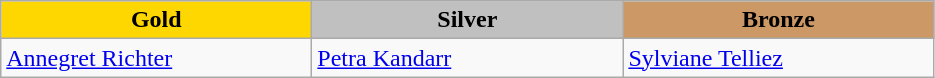<table class="wikitable" style="text-align:left">
<tr align="center">
<td width=200 bgcolor=gold><strong>Gold</strong></td>
<td width=200 bgcolor=silver><strong>Silver</strong></td>
<td width=200 bgcolor=CC9966><strong>Bronze</strong></td>
</tr>
<tr>
<td><a href='#'>Annegret Richter</a><br><em></em></td>
<td><a href='#'>Petra Kandarr</a><br><em></em></td>
<td><a href='#'>Sylviane Telliez</a><br><em></em></td>
</tr>
</table>
